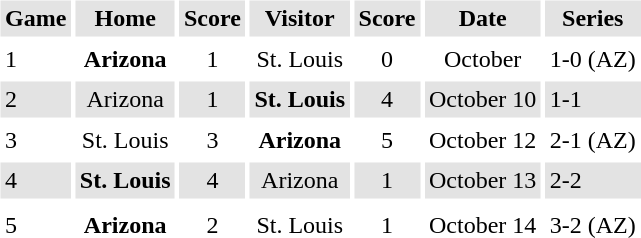<table border="0" cellspacing="3" cellpadding="3">
<tr style="background: #e3e3e3;">
<th>Game</th>
<th>Home</th>
<th>Score</th>
<th>Visitor</th>
<th>Score</th>
<th>Date</th>
<th>Series</th>
</tr>
<tr>
<td>1</td>
<td align="center"><strong>Arizona</strong></td>
<td align="center">1</td>
<td align="center">St. Louis</td>
<td align="center">0</td>
<td align="center">October</td>
<td>1-0 (AZ)</td>
</tr>
<tr style="background: #e3e3e3;">
<td>2</td>
<td align="center">Arizona</td>
<td align="center">1</td>
<td align="center"><strong>St. Louis</strong></td>
<td align="center">4</td>
<td align="center">October 10</td>
<td>1-1</td>
</tr>
<tr>
<td>3</td>
<td align="center">St. Louis</td>
<td align="center">3</td>
<td align="center"><strong>Arizona</strong></td>
<td align="center">5</td>
<td align="center">October 12</td>
<td>2-1 (AZ)</td>
</tr>
<tr style="background: #e3e3e3;">
<td>4</td>
<td align="center"><strong>St. Louis</strong></td>
<td align="center">4</td>
<td align="center">Arizona</td>
<td align="center">1</td>
<td align="center">October 13</td>
<td>2-2</td>
</tr>
<tr>
</tr>
<tr>
<td>5</td>
<td align="center"><strong>Arizona</strong></td>
<td align="center">2</td>
<td align="center">St. Louis</td>
<td align="center">1</td>
<td align="center">October 14</td>
<td>3-2 (AZ)</td>
</tr>
<tr>
</tr>
</table>
